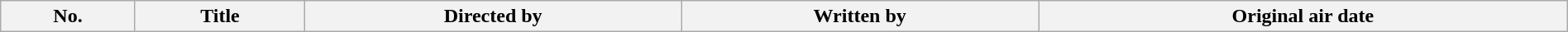<table class="wikitable plainrowheaders" style="width:100%; background:#fff;">
<tr>
<th style="background:#;">No.</th>
<th style="background:#;">Title</th>
<th style="background:#;">Directed by</th>
<th style="background:#;">Written by</th>
<th style="background:#;">Original air date<br>
























</th>
</tr>
</table>
